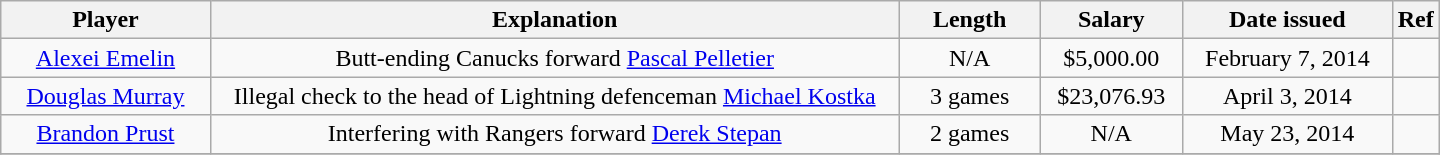<table class="wikitable" style="width:60em; text-align:center;">
<tr>
<th style="width:15%;">Player</th>
<th style="width:50%;">Explanation</th>
<th style="width:10%;">Length</th>
<th style="width:10%;">Salary</th>
<th style="width:15%;">Date issued</th>
<th>Ref</th>
</tr>
<tr>
<td><a href='#'>Alexei Emelin</a></td>
<td>Butt-ending Canucks forward <a href='#'>Pascal Pelletier</a></td>
<td>N/A</td>
<td>$5,000.00</td>
<td>February 7, 2014</td>
<td></td>
</tr>
<tr>
<td><a href='#'>Douglas Murray</a></td>
<td>Illegal check to the head of Lightning defenceman <a href='#'>Michael Kostka</a></td>
<td>3 games</td>
<td>$23,076.93</td>
<td>April 3, 2014</td>
<td></td>
</tr>
<tr>
<td><a href='#'>Brandon Prust</a></td>
<td>Interfering with Rangers forward <a href='#'>Derek Stepan</a></td>
<td>2 games</td>
<td>N/A</td>
<td>May 23, 2014</td>
<td></td>
</tr>
<tr>
</tr>
</table>
